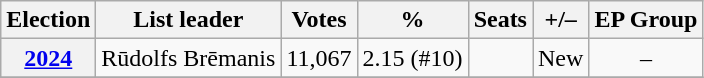<table class=wikitable style=text-align:center>
<tr>
<th>Election</th>
<th>List leader</th>
<th>Votes</th>
<th>%</th>
<th>Seats</th>
<th>+/–</th>
<th>EP Group</th>
</tr>
<tr>
<th><a href='#'>2024</a></th>
<td>Rūdolfs Brēmanis</td>
<td>11,067</td>
<td>2.15 (#10)</td>
<td></td>
<td>New</td>
<td>–</td>
</tr>
<tr>
</tr>
</table>
